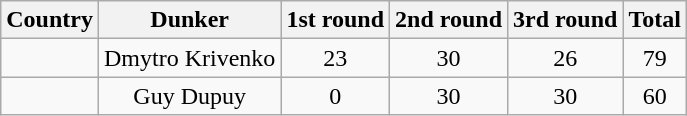<table class="wikitable sortable" style="text-align:center">
<tr>
<th>Country</th>
<th>Dunker</th>
<th>1st round</th>
<th>2nd round</th>
<th>3rd round</th>
<th>Total</th>
</tr>
<tr>
<td align=left></td>
<td>Dmytro Krivenko</td>
<td>23</td>
<td>30</td>
<td>26</td>
<td>79</td>
</tr>
<tr>
<td align=left></td>
<td>Guy Dupuy</td>
<td>0</td>
<td>30</td>
<td>30</td>
<td>60</td>
</tr>
</table>
